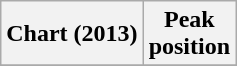<table class="wikitable">
<tr>
<th>Chart (2013)</th>
<th>Peak<br>position</th>
</tr>
<tr>
</tr>
</table>
